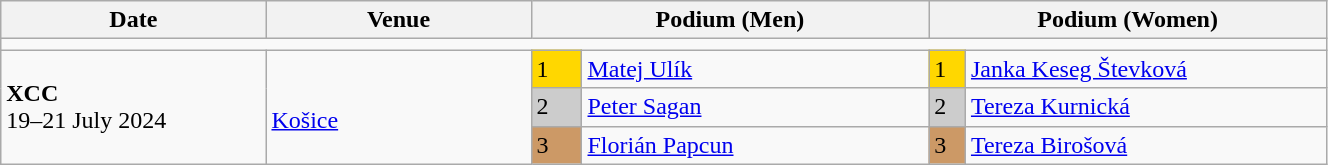<table class="wikitable" width=70%>
<tr>
<th>Date</th>
<th width=20%>Venue</th>
<th colspan=2 width=30%>Podium (Men)</th>
<th colspan=2 width=30%>Podium (Women)</th>
</tr>
<tr>
<td colspan=6></td>
</tr>
<tr>
<td rowspan=3><strong>XCC</strong> <br> 19–21 July 2024</td>
<td rowspan=3><br><a href='#'>Košice</a></td>
<td bgcolor=FFD700>1</td>
<td><a href='#'>Matej Ulík</a></td>
<td bgcolor=FFD700>1</td>
<td><a href='#'>Janka Keseg Števková</a></td>
</tr>
<tr>
<td bgcolor=CCCCCC>2</td>
<td><a href='#'>Peter Sagan</a></td>
<td bgcolor=CCCCCC>2</td>
<td><a href='#'>Tereza Kurnická</a></td>
</tr>
<tr>
<td bgcolor=CC9966>3</td>
<td><a href='#'>Florián Papcun</a></td>
<td bgcolor=CC9966>3</td>
<td><a href='#'>Tereza Birošová</a></td>
</tr>
</table>
